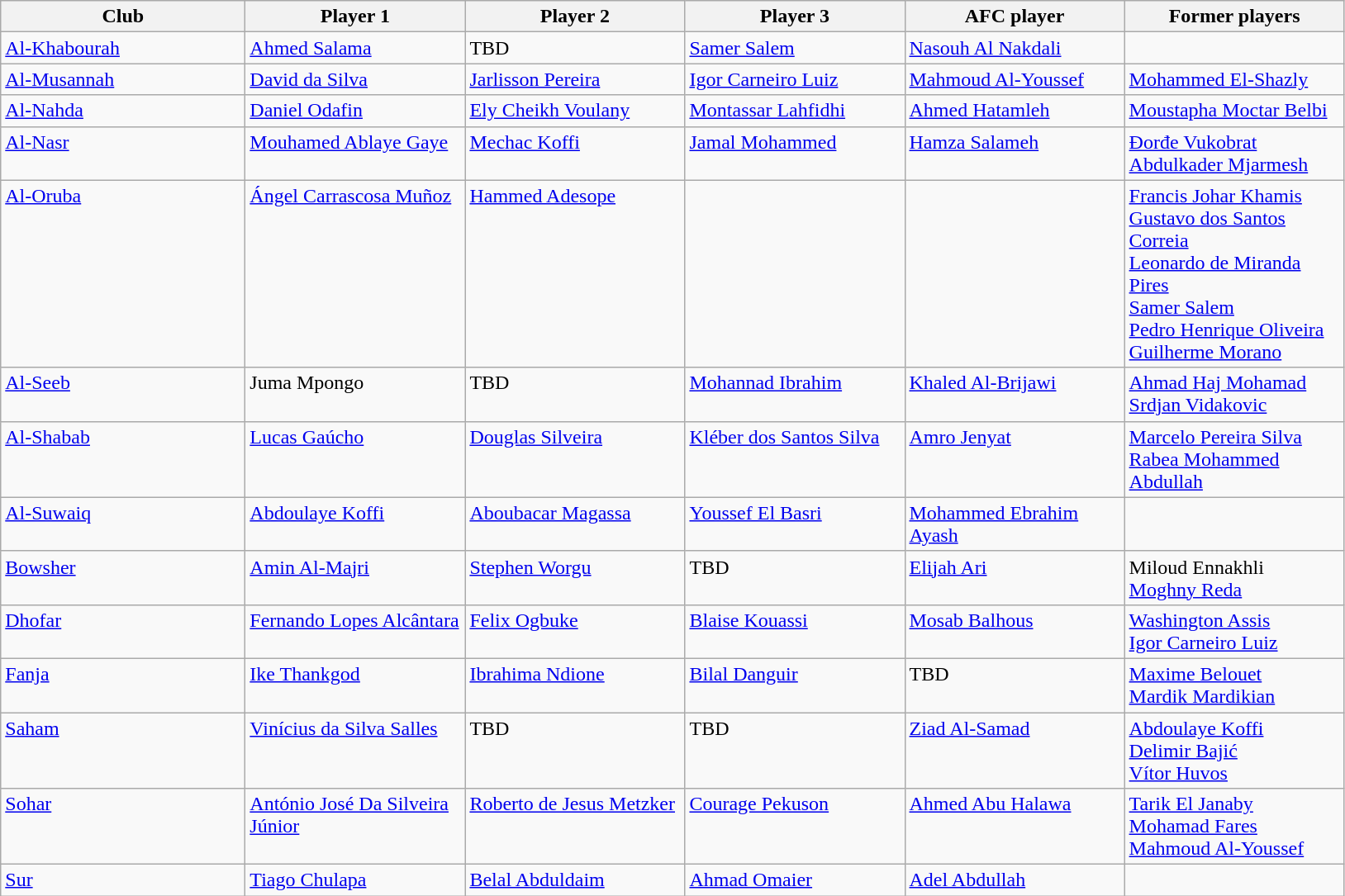<table class="wikitable" border="1">
<tr>
<th width="190">Club</th>
<th width="170">Player 1</th>
<th width="170">Player 2</th>
<th width="170">Player 3</th>
<th width="170">AFC player</th>
<th width="170">Former players</th>
</tr>
<tr style="vertical-align:top;">
<td><a href='#'>Al-Khabourah</a></td>
<td> <a href='#'>Ahmed Salama</a></td>
<td>TBD</td>
<td> <a href='#'>Samer Salem</a></td>
<td> <a href='#'>Nasouh Al Nakdali</a></td>
<td></td>
</tr>
<tr style="vertical-align:top;">
<td><a href='#'>Al-Musannah</a></td>
<td> <a href='#'>David da Silva</a></td>
<td> <a href='#'>Jarlisson Pereira</a></td>
<td> <a href='#'>Igor Carneiro Luiz</a></td>
<td> <a href='#'>Mahmoud Al-Youssef</a></td>
<td> <a href='#'>Mohammed El-Shazly</a></td>
</tr>
<tr style="vertical-align:top;">
<td><a href='#'>Al-Nahda</a></td>
<td> <a href='#'>Daniel Odafin</a></td>
<td> <a href='#'>Ely Cheikh Voulany</a></td>
<td> <a href='#'>Montassar Lahfidhi</a></td>
<td> <a href='#'>Ahmed Hatamleh</a></td>
<td> <a href='#'>Moustapha Moctar Belbi</a></td>
</tr>
<tr style="vertical-align:top;">
<td><a href='#'>Al-Nasr</a></td>
<td> <a href='#'>Mouhamed Ablaye Gaye</a></td>
<td> <a href='#'>Mechac Koffi</a></td>
<td> <a href='#'>Jamal Mohammed</a></td>
<td> <a href='#'>Hamza Salameh</a></td>
<td> <a href='#'>Đorđe Vukobrat</a><br> <a href='#'>Abdulkader Mjarmesh</a></td>
</tr>
<tr style="vertical-align:top;">
<td><a href='#'>Al-Oruba</a></td>
<td> <a href='#'>Ángel Carrascosa Muñoz</a></td>
<td> <a href='#'>Hammed Adesope</a></td>
<td></td>
<td></td>
<td> <a href='#'>Francis Johar Khamis</a><br> <a href='#'>Gustavo dos Santos Correia</a><br> <a href='#'>Leonardo de Miranda Pires</a><br> <a href='#'>Samer Salem</a><br> <a href='#'>Pedro Henrique Oliveira</a><br> <a href='#'>Guilherme Morano</a></td>
</tr>
<tr style="vertical-align:top;">
<td><a href='#'>Al-Seeb</a></td>
<td> Juma Mpongo</td>
<td>TBD</td>
<td> <a href='#'>Mohannad Ibrahim</a></td>
<td> <a href='#'>Khaled Al-Brijawi</a></td>
<td> <a href='#'>Ahmad Haj Mohamad</a><br> <a href='#'>Srdjan Vidakovic</a></td>
</tr>
<tr style="vertical-align:top;">
<td><a href='#'>Al-Shabab</a></td>
<td> <a href='#'>Lucas Gaúcho</a></td>
<td> <a href='#'>Douglas Silveira</a></td>
<td> <a href='#'>Kléber dos Santos Silva</a></td>
<td> <a href='#'>Amro Jenyat</a></td>
<td> <a href='#'>Marcelo Pereira Silva</a><br> <a href='#'>Rabea Mohammed Abdullah</a></td>
</tr>
<tr style="vertical-align:top;">
<td><a href='#'>Al-Suwaiq</a></td>
<td> <a href='#'>Abdoulaye Koffi</a></td>
<td> <a href='#'>Aboubacar Magassa</a></td>
<td> <a href='#'>Youssef El Basri</a></td>
<td> <a href='#'>Mohammed Ebrahim Ayash</a></td>
<td></td>
</tr>
<tr style="vertical-align:top;">
<td><a href='#'>Bowsher</a></td>
<td> <a href='#'>Amin Al-Majri</a></td>
<td> <a href='#'>Stephen Worgu</a></td>
<td>TBD</td>
<td> <a href='#'>Elijah Ari</a></td>
<td> Miloud Ennakhli<br> <a href='#'>Moghny Reda</a></td>
</tr>
<tr style="vertical-align:top;">
<td><a href='#'>Dhofar</a></td>
<td> <a href='#'>Fernando Lopes Alcântara</a></td>
<td> <a href='#'>Felix Ogbuke</a></td>
<td> <a href='#'>Blaise Kouassi</a></td>
<td> <a href='#'>Mosab Balhous</a></td>
<td> <a href='#'>Washington Assis</a><br> <a href='#'>Igor Carneiro Luiz</a></td>
</tr>
<tr style="vertical-align:top;">
<td><a href='#'>Fanja</a></td>
<td> <a href='#'>Ike Thankgod</a></td>
<td> <a href='#'>Ibrahima Ndione</a></td>
<td> <a href='#'>Bilal Danguir</a></td>
<td>TBD</td>
<td> <a href='#'>Maxime Belouet</a><br> <a href='#'>Mardik Mardikian</a></td>
</tr>
<tr style="vertical-align:top;">
<td><a href='#'>Saham</a></td>
<td> <a href='#'>Vinícius da Silva Salles</a></td>
<td>TBD</td>
<td>TBD</td>
<td> <a href='#'>Ziad Al-Samad</a></td>
<td> <a href='#'>Abdoulaye Koffi</a><br> <a href='#'>Delimir Bajić</a><br> <a href='#'>Vítor Huvos</a></td>
</tr>
<tr style="vertical-align:top;">
<td><a href='#'>Sohar</a></td>
<td> <a href='#'>António José Da Silveira Júnior</a></td>
<td> <a href='#'>Roberto de Jesus Metzker</a></td>
<td> <a href='#'>Courage Pekuson</a></td>
<td> <a href='#'>Ahmed Abu Halawa</a></td>
<td> <a href='#'>Tarik El Janaby</a><br> <a href='#'>Mohamad Fares</a><br> <a href='#'>Mahmoud Al-Youssef</a></td>
</tr>
<tr style="vertical-align:top;">
<td><a href='#'>Sur</a></td>
<td> <a href='#'>Tiago Chulapa</a></td>
<td> <a href='#'>Belal Abduldaim</a></td>
<td> <a href='#'>Ahmad Omaier</a></td>
<td> <a href='#'>Adel Abdullah</a></td>
<td></td>
</tr>
</table>
